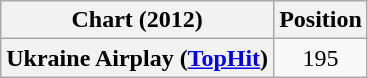<table class="wikitable plainrowheaders" style="text-align:center;">
<tr>
<th scope="col">Chart (2012)</th>
<th scope="col">Position</th>
</tr>
<tr>
<th scope="row">Ukraine Airplay (<a href='#'>TopHit</a>)</th>
<td>195</td>
</tr>
</table>
